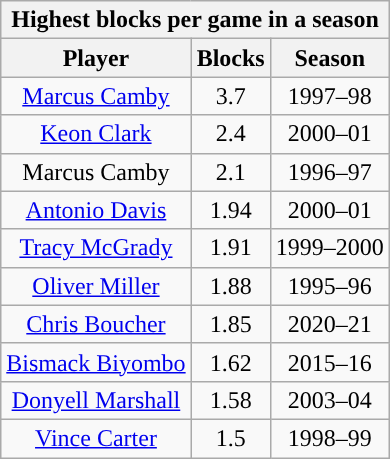<table class="wikitable sortable" style="text-align:center">
<tr>
<th colspan="3">Highest blocks per game in a season</th>
</tr>
<tr>
<th>Player</th>
<th>Blocks</th>
<th>Season</th>
</tr>
<tr>
<td><a href='#'>Marcus Camby</a></td>
<td>3.7</td>
<td>1997–98</td>
</tr>
<tr>
<td><a href='#'>Keon Clark</a></td>
<td>2.4</td>
<td>2000–01</td>
</tr>
<tr>
<td>Marcus Camby</td>
<td>2.1</td>
<td>1996–97</td>
</tr>
<tr>
<td><a href='#'>Antonio Davis</a></td>
<td>1.94</td>
<td>2000–01</td>
</tr>
<tr>
<td><a href='#'>Tracy McGrady</a></td>
<td>1.91</td>
<td>1999–2000</td>
</tr>
<tr>
<td><a href='#'>Oliver Miller</a></td>
<td>1.88</td>
<td>1995–96</td>
</tr>
<tr>
<td><a href='#'>Chris Boucher</a></td>
<td>1.85</td>
<td>2020–21</td>
</tr>
<tr>
<td><a href='#'>Bismack Biyombo</a></td>
<td>1.62</td>
<td>2015–16</td>
</tr>
<tr>
<td><a href='#'>Donyell Marshall</a></td>
<td>1.58</td>
<td>2003–04</td>
</tr>
<tr>
<td><a href='#'>Vince Carter</a></td>
<td>1.5</td>
<td>1998–99</td>
</tr>
</table>
